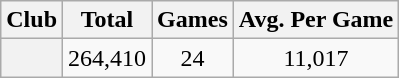<table class="wikitable plainrowheaders sortable" style="text-align:center;">
<tr>
<th>Club</th>
<th>Total</th>
<th>Games</th>
<th>Avg. Per Game</th>
</tr>
<tr>
<th scope="row"></th>
<td>264,410</td>
<td>24</td>
<td>11,017</td>
</tr>
</table>
